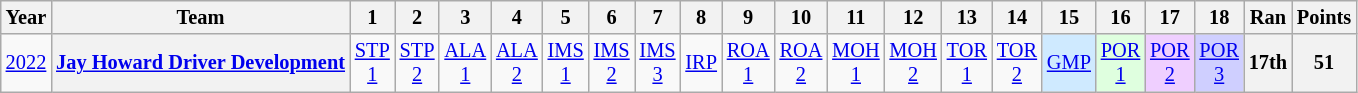<table class="wikitable" style="text-align:center; font-size:85%">
<tr>
<th>Year</th>
<th>Team</th>
<th>1</th>
<th>2</th>
<th>3</th>
<th>4</th>
<th>5</th>
<th>6</th>
<th>7</th>
<th>8</th>
<th>9</th>
<th>10</th>
<th>11</th>
<th>12</th>
<th>13</th>
<th>14</th>
<th>15</th>
<th>16</th>
<th>17</th>
<th>18</th>
<th>Ran</th>
<th>Points</th>
</tr>
<tr>
<td><a href='#'>2022</a></td>
<th nowrap><a href='#'>Jay Howard Driver Development</a></th>
<td><a href='#'>STP<br>1</a></td>
<td><a href='#'>STP<br>2</a></td>
<td><a href='#'>ALA<br>1</a></td>
<td><a href='#'>ALA<br>2</a></td>
<td><a href='#'>IMS<br>1</a></td>
<td><a href='#'>IMS<br>2</a></td>
<td><a href='#'>IMS<br>3</a></td>
<td><a href='#'>IRP</a></td>
<td><a href='#'>ROA<br>1</a></td>
<td><a href='#'>ROA<br>2</a></td>
<td><a href='#'>MOH<br>1</a></td>
<td><a href='#'>MOH<br>2</a></td>
<td><a href='#'>TOR<br>1</a></td>
<td><a href='#'>TOR<br>2</a></td>
<td style="background:#CFEAFF"><a href='#'>GMP</a><br></td>
<td style="background:#DFFFDF"><a href='#'>POR<br>1</a><br></td>
<td style="background:#EFCFFF"><a href='#'>POR<br>2</a><br></td>
<td style="background:#CFCFFF"><a href='#'>POR<br>3</a><br></td>
<th>17th</th>
<th>51</th>
</tr>
</table>
